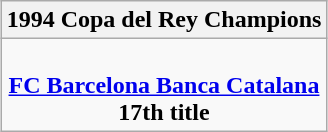<table class=wikitable style="text-align:center; margin:auto">
<tr>
<th>1994 Copa del Rey Champions</th>
</tr>
<tr>
<td><br> <strong><a href='#'>FC Barcelona Banca Catalana</a></strong> <br> <strong>17th title</strong></td>
</tr>
</table>
